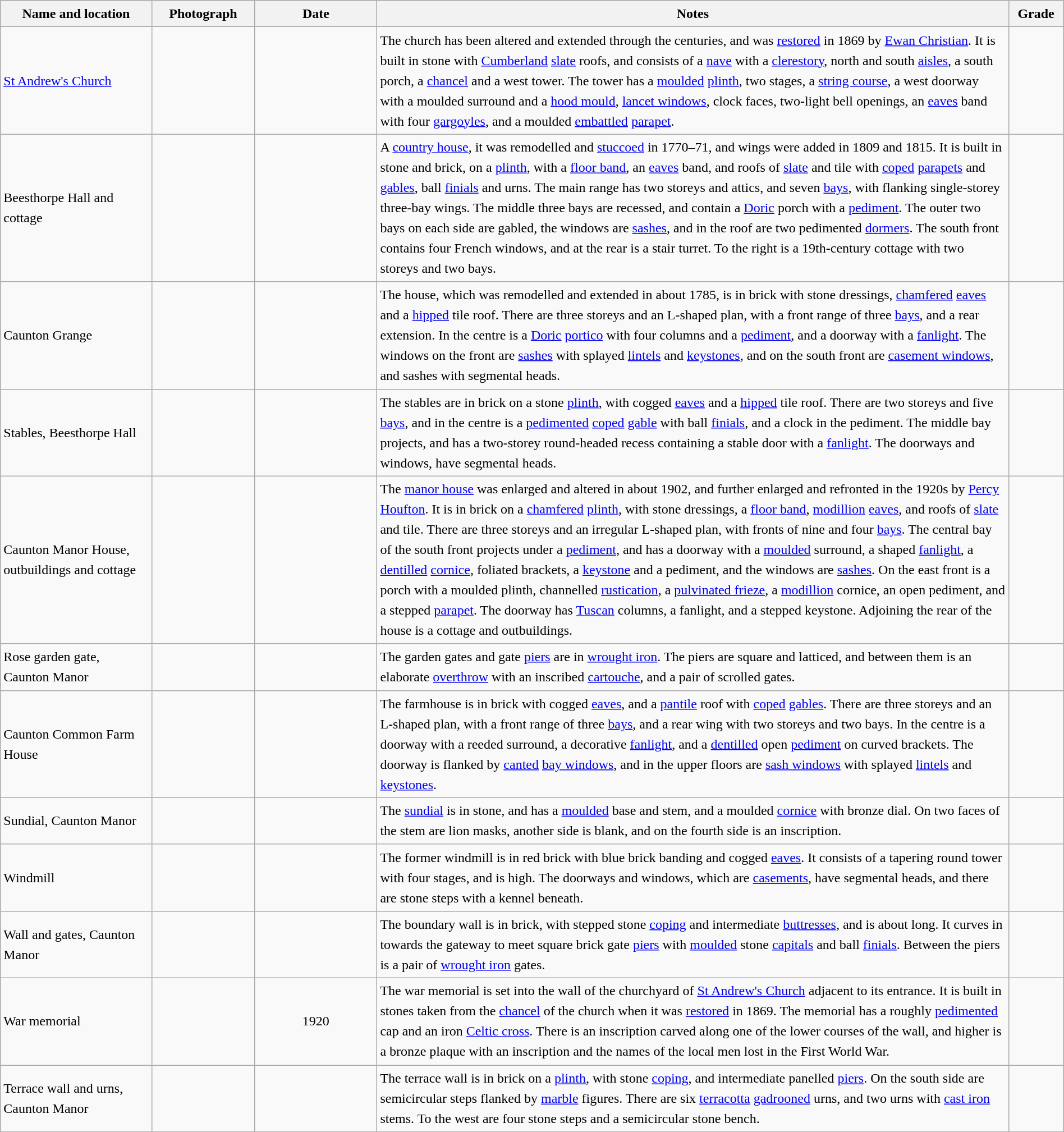<table class="wikitable sortable plainrowheaders" style="width:100%; border:0px; text-align:left; line-height:150%">
<tr>
<th scope="col"  style="width:150px">Name and location</th>
<th scope="col"  style="width:100px" class="unsortable">Photograph</th>
<th scope="col"  style="width:120px">Date</th>
<th scope="col"  style="width:650px" class="unsortable">Notes</th>
<th scope="col"  style="width:50px">Grade</th>
</tr>
<tr>
<td><a href='#'>St Andrew's Church</a><br><small></small></td>
<td></td>
<td align="center"></td>
<td>The church has been altered and extended through the centuries, and was <a href='#'>restored</a> in 1869 by <a href='#'>Ewan Christian</a>.  It is built in stone with <a href='#'>Cumberland</a> <a href='#'>slate</a> roofs, and consists of a <a href='#'>nave</a> with a <a href='#'>clerestory</a>, north and south <a href='#'>aisles</a>, a south porch, a <a href='#'>chancel</a> and a west tower.  The tower has a <a href='#'>moulded</a> <a href='#'>plinth</a>, two stages, a <a href='#'>string course</a>, a west doorway with a moulded surround and a <a href='#'>hood mould</a>, <a href='#'>lancet windows</a>, clock faces, two-light bell openings, an <a href='#'>eaves</a> band with four <a href='#'>gargoyles</a>, and a moulded <a href='#'>embattled</a> <a href='#'>parapet</a>.</td>
<td align="center" ></td>
</tr>
<tr>
<td>Beesthorpe Hall and cottage<br><small></small></td>
<td></td>
<td align="center"></td>
<td>A <a href='#'>country house</a>, it was remodelled and <a href='#'>stuccoed</a> in 1770–71, and wings were added in 1809 and 1815.  It is built in stone and brick, on a <a href='#'>plinth</a>, with a <a href='#'>floor band</a>, an <a href='#'>eaves</a> band, and roofs of <a href='#'>slate</a> and tile with <a href='#'>coped</a> <a href='#'>parapets</a> and <a href='#'>gables</a>, ball <a href='#'>finials</a> and urns.  The main range has two storeys and attics, and seven <a href='#'>bays</a>, with flanking single-storey three-bay wings.  The middle three bays are recessed, and contain a <a href='#'>Doric</a> porch with a <a href='#'>pediment</a>.  The outer two bays on each side are gabled, the windows are <a href='#'>sashes</a>, and in the roof are two pedimented <a href='#'>dormers</a>.  The south front contains four French windows, and at the rear is a stair turret.  To the right is a 19th-century cottage with two storeys and two bays.</td>
<td align="center" ></td>
</tr>
<tr>
<td>Caunton Grange<br><small></small></td>
<td></td>
<td align="center"></td>
<td>The house, which was remodelled and extended in about 1785, is in brick with stone dressings, <a href='#'>chamfered</a> <a href='#'>eaves</a> and a <a href='#'>hipped</a> tile roof.  There are three storeys and an L-shaped plan, with a front range of three <a href='#'>bays</a>, and a rear extension.  In the centre is a <a href='#'>Doric</a> <a href='#'>portico</a> with four columns and a <a href='#'>pediment</a>, and a doorway with a <a href='#'>fanlight</a>.  The windows on the front are <a href='#'>sashes</a> with splayed <a href='#'>lintels</a> and <a href='#'>keystones</a>, and on the south front are <a href='#'>casement windows</a>, and sashes with segmental heads.</td>
<td align="center" ></td>
</tr>
<tr>
<td>Stables, Beesthorpe Hall<br><small></small></td>
<td></td>
<td align="center"></td>
<td>The stables are in brick on a stone <a href='#'>plinth</a>, with cogged <a href='#'>eaves</a> and a <a href='#'>hipped</a> tile roof.  There are two storeys and five <a href='#'>bays</a>, and in the centre is a <a href='#'>pedimented</a> <a href='#'>coped</a> <a href='#'>gable</a> with ball <a href='#'>finials</a>, and a clock in the pediment. The middle bay projects, and has a two-storey round-headed recess containing a stable door with a <a href='#'>fanlight</a>.  The doorways and windows, have segmental heads.</td>
<td align="center" ></td>
</tr>
<tr>
<td>Caunton Manor House, outbuildings and cottage<br><small></small></td>
<td></td>
<td align="center"></td>
<td>The <a href='#'>manor house</a> was enlarged and altered in about 1902, and further enlarged and refronted in the 1920s by <a href='#'>Percy Houfton</a>.  It is in brick on a <a href='#'>chamfered</a> <a href='#'>plinth</a>, with stone dressings, a <a href='#'>floor band</a>, <a href='#'>modillion</a> <a href='#'>eaves</a>, and roofs of <a href='#'>slate</a> and tile.  There are three storeys and an irregular L-shaped plan, with fronts of nine and four <a href='#'>bays</a>.  The central bay of the south front projects under a <a href='#'>pediment</a>, and has a doorway with a <a href='#'>moulded</a> surround, a shaped <a href='#'>fanlight</a>, a <a href='#'>dentilled</a> <a href='#'>cornice</a>, foliated brackets, a <a href='#'>keystone</a> and a pediment, and the windows are <a href='#'>sashes</a>.  On the east front is a porch with a moulded plinth, channelled <a href='#'>rustication</a>, a <a href='#'>pulvinated frieze</a>, a <a href='#'>modillion</a> cornice, an open pediment, and a stepped <a href='#'>parapet</a>.  The doorway has <a href='#'>Tuscan</a> columns, a fanlight, and a stepped keystone.  Adjoining the rear of the house is a cottage and outbuildings.</td>
<td align="center" ></td>
</tr>
<tr>
<td>Rose garden gate, Caunton Manor<br><small></small></td>
<td></td>
<td align="center"></td>
<td>The garden gates and gate <a href='#'>piers</a> are in <a href='#'>wrought iron</a>.  The piers are square and latticed, and between them is an elaborate <a href='#'>overthrow</a> with an inscribed <a href='#'>cartouche</a>, and a pair of scrolled gates.</td>
<td align="center" ></td>
</tr>
<tr>
<td>Caunton Common Farm House<br><small></small></td>
<td></td>
<td align="center"></td>
<td>The farmhouse is in brick with cogged <a href='#'>eaves</a>, and a <a href='#'>pantile</a> roof with <a href='#'>coped</a> <a href='#'>gables</a>.  There are three storeys and an L-shaped plan, with a front range of three <a href='#'>bays</a>, and a rear wing with two storeys and two bays.  In the centre is a doorway with a reeded surround, a decorative <a href='#'>fanlight</a>, and a <a href='#'>dentilled</a> open <a href='#'>pediment</a> on curved brackets.  The doorway is flanked by <a href='#'>canted</a> <a href='#'>bay windows</a>, and in the upper floors are <a href='#'>sash windows</a> with splayed <a href='#'>lintels</a> and <a href='#'>keystones</a>.</td>
<td align="center" ></td>
</tr>
<tr>
<td>Sundial, Caunton Manor<br><small></small></td>
<td></td>
<td align="center"></td>
<td>The <a href='#'>sundial</a> is in stone, and has a <a href='#'>moulded</a> base and stem, and a moulded <a href='#'>cornice</a> with bronze dial.  On two faces of the stem are lion masks, another side is blank, and on the fourth side is an inscription.</td>
<td align="center" ></td>
</tr>
<tr>
<td>Windmill<br><small></small></td>
<td></td>
<td align="center"></td>
<td>The former windmill is in red brick with blue brick banding and cogged <a href='#'>eaves</a>.  It consists of a tapering round tower with four stages, and is  high.  The doorways and windows, which are <a href='#'>casements</a>, have segmental heads, and there are stone steps with a kennel beneath.</td>
<td align="center" ></td>
</tr>
<tr>
<td>Wall and gates, Caunton Manor<br><small></small></td>
<td></td>
<td align="center"></td>
<td>The boundary wall is in brick, with stepped stone <a href='#'>coping</a> and intermediate <a href='#'>buttresses</a>, and is about  long.  It curves in towards the gateway to meet square brick gate <a href='#'>piers</a> with <a href='#'>moulded</a> stone <a href='#'>capitals</a> and ball <a href='#'>finials</a>.  Between the piers is a pair of <a href='#'>wrought iron</a> gates.</td>
<td align="center" ></td>
</tr>
<tr>
<td>War memorial<br><small></small></td>
<td></td>
<td align="center">1920</td>
<td>The war memorial is set into the wall of the churchyard of <a href='#'>St Andrew's Church</a> adjacent to its entrance.  It is built in stones taken from the <a href='#'>chancel</a> of the church when it was <a href='#'>restored</a> in 1869.  The memorial has a roughly <a href='#'>pedimented</a> cap and an iron <a href='#'>Celtic cross</a>.  There is an inscription carved along one of the lower courses of the wall, and higher is a bronze plaque with an inscription and the names of the local men lost in the First World War.</td>
<td align="center" ></td>
</tr>
<tr>
<td>Terrace wall and urns,<br>Caunton Manor<br><small></small></td>
<td></td>
<td align="center"></td>
<td>The terrace wall is in brick on a <a href='#'>plinth</a>, with stone <a href='#'>coping</a>, and intermediate panelled <a href='#'>piers</a>.  On the south side are semicircular steps flanked by <a href='#'>marble</a> figures.  There are six <a href='#'>terracotta</a> <a href='#'>gadrooned</a> urns, and two urns with <a href='#'>cast iron</a> stems. To the west are four stone steps and a semicircular stone bench.</td>
<td align="center" ></td>
</tr>
<tr>
</tr>
</table>
